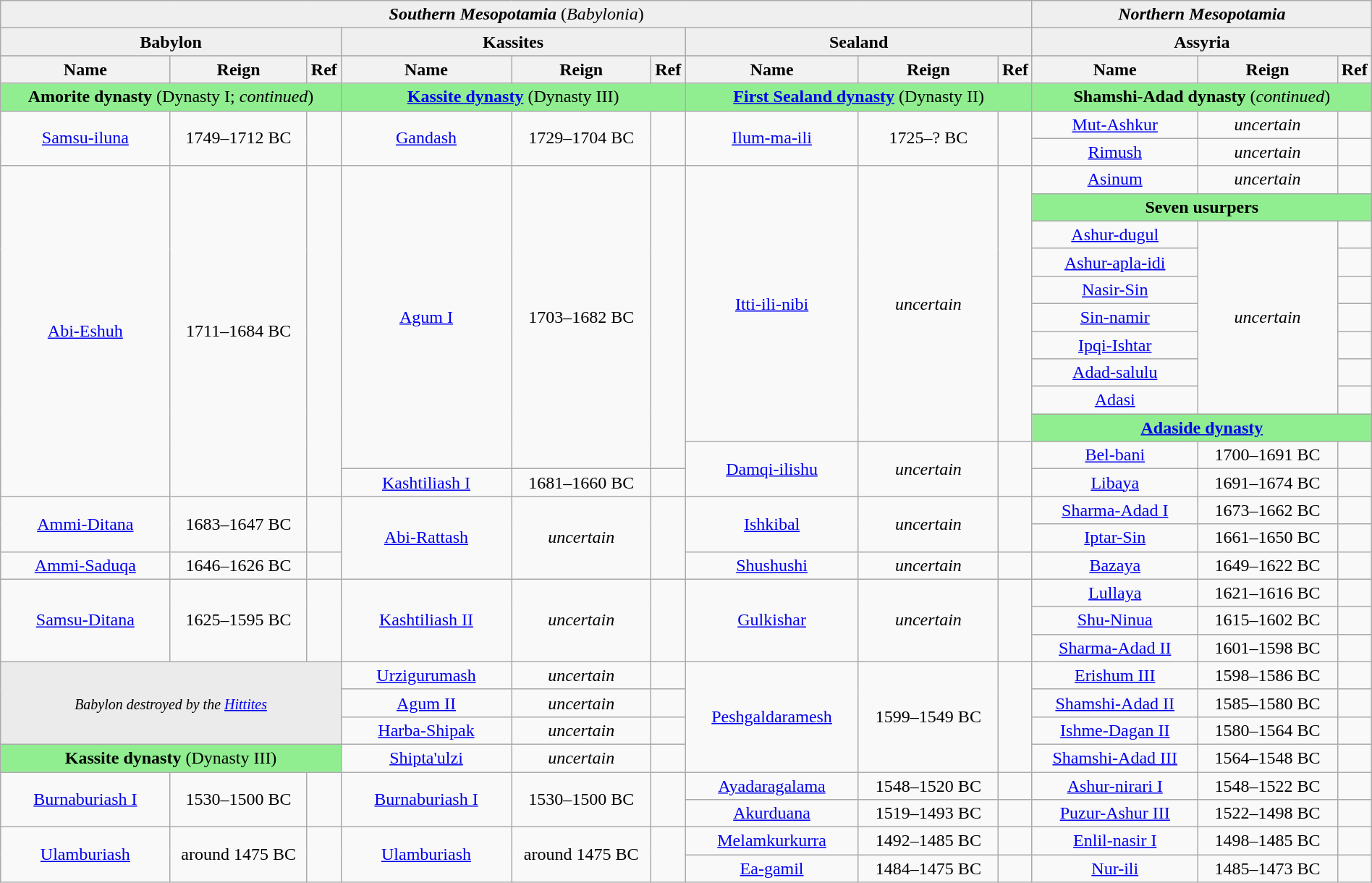<table class="wikitable" border="1" style="width:100%; text-align:center;">
<tr>
<td colspan="9" align="center" style="background:#efefef;"><strong><em>Southern Mesopotamia</em></strong> (<em>Babylonia</em>)</td>
<td colspan="3" align="center" style="background:#efefef;"><strong><em>Northern Mesopotamia</em></strong></td>
</tr>
<tr>
<td colspan="3" align="center" style="background:#efefef;"><strong>Babylon</strong></td>
<td colspan="3" align="center" style="background:#efefef;"><strong>Kassites</strong></td>
<td colspan="3" align="center" style="background:#efefef;"><strong>Sealand</strong></td>
<td colspan="3" align="center" style="background:#efefef;"><strong>Assyria</strong></td>
</tr>
<tr>
</tr>
<tr>
<th width="13.2%">Name</th>
<th width="11%">Reign</th>
<th width="1%">Ref</th>
<th width="13.2%">Name</th>
<th width="11%">Reign</th>
<th width="1%">Ref</th>
<th width="13.2%">Name</th>
<th width="11%">Reign</th>
<th width="1%">Ref</th>
<th width="13.2%">Name</th>
<th width="11%">Reign</th>
<th width="1%">Ref</th>
</tr>
<tr>
<td colspan="3" align="center" style="background-color:Lightgreen"><strong>Amorite dynasty</strong> (Dynasty I; <em>continued</em>)</td>
<td colspan="3" align="center" style="background-color:Lightgreen"><strong><a href='#'>Kassite dynasty</a></strong> (Dynasty III)</td>
<td colspan="3" align="center" style="background-color:Lightgreen"><strong><a href='#'>First Sealand dynasty</a></strong> (Dynasty II)</td>
<td colspan="3" align="center" style="background-color:Lightgreen"><strong>Shamshi-Adad dynasty</strong> (<em>continued</em>)</td>
</tr>
<tr>
<td rowspan="2"><a href='#'>Samsu-iluna</a></td>
<td rowspan="2"> 1749–1712 BC</td>
<td rowspan="2"></td>
<td rowspan="2"><a href='#'>Gandash</a></td>
<td rowspan="2"> 1729–1704 BC</td>
<td rowspan="2"></td>
<td rowspan="2"><a href='#'>Ilum-ma-ili</a></td>
<td rowspan="2"> 1725–? BC</td>
<td rowspan="2"></td>
<td><a href='#'>Mut-Ashkur</a></td>
<td><em>uncertain</em></td>
<td></td>
</tr>
<tr>
<td><a href='#'>Rimush</a></td>
<td><em>uncertain</em></td>
<td></td>
</tr>
<tr>
<td rowspan="12"><a href='#'>Abi-Eshuh</a></td>
<td rowspan="12"> 1711–1684 BC</td>
<td rowspan="12"></td>
<td rowspan="11"><a href='#'>Agum I</a></td>
<td rowspan="11"> 1703–1682 BC</td>
<td rowspan="11"></td>
<td rowspan="10"><a href='#'>Itti-ili-nibi</a></td>
<td rowspan="10"><em>uncertain</em></td>
<td rowspan="10"></td>
<td><a href='#'>Asinum</a></td>
<td><em>uncertain</em></td>
<td></td>
</tr>
<tr>
<td colspan="3" align="center" style="background-color:Lightgreen"><strong>Seven usurpers</strong></td>
</tr>
<tr>
<td><a href='#'>Ashur-dugul</a></td>
<td rowspan="7"><em>uncertain</em></td>
<td></td>
</tr>
<tr>
<td><a href='#'>Ashur-apla-idi</a></td>
<td></td>
</tr>
<tr>
<td><a href='#'>Nasir-Sin</a></td>
<td></td>
</tr>
<tr>
<td><a href='#'>Sin-namir</a></td>
<td></td>
</tr>
<tr>
<td><a href='#'>Ipqi-Ishtar</a></td>
<td></td>
</tr>
<tr>
<td><a href='#'>Adad-salulu</a></td>
<td></td>
</tr>
<tr>
<td><a href='#'>Adasi</a></td>
<td></td>
</tr>
<tr>
<td colspan="3" align="center" style="background-color:Lightgreen"><strong><a href='#'>Adaside dynasty</a></strong></td>
</tr>
<tr>
<td rowspan="2"><a href='#'>Damqi-ilishu</a></td>
<td rowspan="2"><em>uncertain</em></td>
<td rowspan="2"></td>
<td><a href='#'>Bel-bani</a></td>
<td> 1700–1691 BC</td>
<td></td>
</tr>
<tr>
<td><a href='#'>Kashtiliash I</a></td>
<td> 1681–1660 BC</td>
<td></td>
<td><a href='#'>Libaya</a></td>
<td> 1691–1674 BC</td>
<td></td>
</tr>
<tr>
<td rowspan="2"><a href='#'>Ammi-Ditana</a></td>
<td rowspan="2"> 1683–1647 BC</td>
<td rowspan="2"></td>
<td rowspan="3"><a href='#'>Abi-Rattash</a></td>
<td rowspan="3"><em>uncertain</em></td>
<td rowspan="3"></td>
<td rowspan="2"><a href='#'>Ishkibal</a></td>
<td rowspan="2"><em>uncertain</em></td>
<td rowspan="2"></td>
<td><a href='#'>Sharma-Adad I</a></td>
<td> 1673–1662 BC</td>
<td></td>
</tr>
<tr>
<td><a href='#'>Iptar-Sin</a></td>
<td> 1661–1650 BC</td>
<td></td>
</tr>
<tr>
<td><a href='#'>Ammi-Saduqa</a></td>
<td> 1646–1626 BC</td>
<td></td>
<td><a href='#'>Shushushi</a></td>
<td><em>uncertain</em></td>
<td></td>
<td><a href='#'>Bazaya</a></td>
<td> 1649–1622 BC</td>
<td></td>
</tr>
<tr>
<td rowspan="3"><a href='#'>Samsu-Ditana</a></td>
<td rowspan="3"> 1625–1595 BC</td>
<td rowspan="3"></td>
<td rowspan="3"><a href='#'>Kashtiliash II</a></td>
<td rowspan="3"><em>uncertain</em></td>
<td rowspan="3"></td>
<td rowspan="3"><a href='#'>Gulkishar</a></td>
<td rowspan="3"><em>uncertain</em></td>
<td rowspan="3"></td>
<td><a href='#'>Lullaya</a></td>
<td> 1621–1616 BC</td>
<td></td>
</tr>
<tr>
<td><a href='#'>Shu-Ninua</a></td>
<td> 1615–1602 BC</td>
<td></td>
</tr>
<tr>
<td><a href='#'>Sharma-Adad II</a></td>
<td> 1601–1598 BC</td>
<td></td>
</tr>
<tr>
<td rowspan="3" colspan="3" align="center" style="background:#EBEBEB;"><small><em>Babylon destroyed by the <a href='#'>Hittites</a></em></small></td>
<td><a href='#'>Urzigurumash</a></td>
<td><em>uncertain</em></td>
<td></td>
<td rowspan="4"><a href='#'>Peshgaldaramesh</a></td>
<td rowspan="4"> 1599–1549 BC</td>
<td rowspan="4"></td>
<td><a href='#'>Erishum III</a></td>
<td> 1598–1586 BC</td>
<td></td>
</tr>
<tr>
<td><a href='#'>Agum II</a></td>
<td><em>uncertain</em></td>
<td></td>
<td><a href='#'>Shamshi-Adad II</a></td>
<td> 1585–1580 BC</td>
<td></td>
</tr>
<tr>
<td><a href='#'>Harba-Shipak</a></td>
<td><em>uncertain</em></td>
<td></td>
<td><a href='#'>Ishme-Dagan II</a></td>
<td> 1580–1564 BC</td>
<td></td>
</tr>
<tr>
<td colspan="3" align="center" style="background-color:Lightgreen"><strong>Kassite dynasty</strong> (Dynasty III)</td>
<td><a href='#'>Shipta'ulzi</a></td>
<td><em>uncertain</em></td>
<td></td>
<td><a href='#'>Shamshi-Adad III</a></td>
<td> 1564–1548 BC</td>
<td></td>
</tr>
<tr>
<td rowspan="2"><a href='#'>Burnaburiash I</a></td>
<td rowspan="2"> 1530–1500 BC</td>
<td rowspan="2"></td>
<td rowspan="2"><a href='#'>Burnaburiash I</a></td>
<td rowspan="2"> 1530–1500 BC</td>
<td rowspan="2"></td>
<td><a href='#'>Ayadaragalama</a></td>
<td> 1548–1520 BC</td>
<td></td>
<td><a href='#'>Ashur-nirari I</a></td>
<td> 1548–1522 BC</td>
<td></td>
</tr>
<tr>
<td><a href='#'>Akurduana</a></td>
<td> 1519–1493 BC</td>
<td></td>
<td><a href='#'>Puzur-Ashur III</a></td>
<td> 1522–1498 BC</td>
<td></td>
</tr>
<tr>
<td rowspan="2"><a href='#'>Ulamburiash</a></td>
<td rowspan="2">around 1475 BC</td>
<td rowspan="2"></td>
<td rowspan="2"><a href='#'>Ulamburiash</a></td>
<td rowspan="2">around 1475 BC</td>
<td rowspan="2"></td>
<td><a href='#'>Melamkurkurra</a></td>
<td> 1492–1485 BC</td>
<td></td>
<td><a href='#'>Enlil-nasir I</a></td>
<td> 1498–1485 BC</td>
<td></td>
</tr>
<tr>
<td><a href='#'>Ea-gamil</a></td>
<td> 1484–1475 BC</td>
<td></td>
<td><a href='#'>Nur-ili</a></td>
<td> 1485–1473 BC</td>
<td></td>
</tr>
</table>
